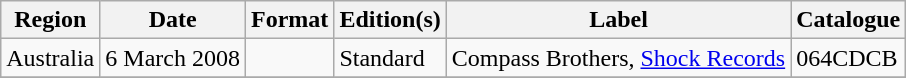<table class="wikitable plainrowheaders">
<tr>
<th scope="col">Region</th>
<th scope="col">Date</th>
<th scope="col">Format</th>
<th scope="col">Edition(s)</th>
<th scope="col">Label</th>
<th scope="col">Catalogue</th>
</tr>
<tr>
<td>Australia</td>
<td>6 March 2008</td>
<td></td>
<td>Standard</td>
<td>Compass Brothers, <a href='#'>Shock Records</a></td>
<td>064CDCB</td>
</tr>
<tr>
</tr>
</table>
